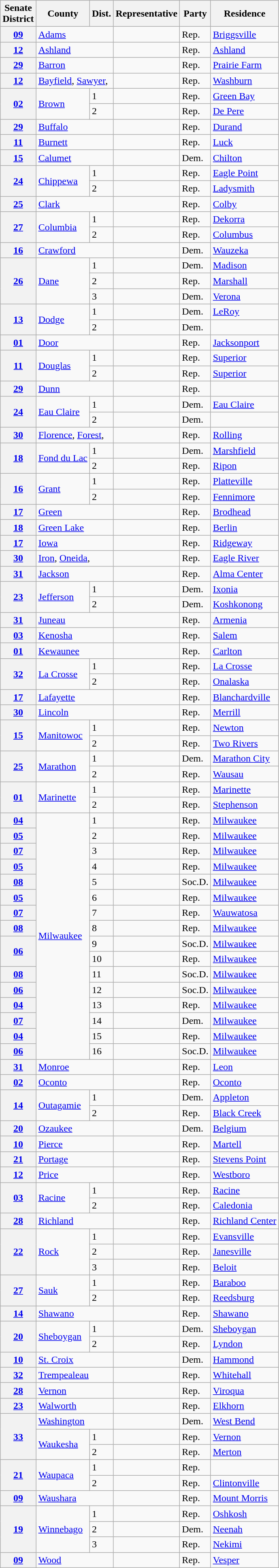<table class="wikitable sortable">
<tr>
<th>Senate<br>District</th>
<th>County</th>
<th>Dist.</th>
<th>Representative</th>
<th>Party</th>
<th>Residence</th>
</tr>
<tr>
<th><a href='#'>09</a></th>
<td text-align="left" colspan="2"><a href='#'>Adams</a> </td>
<td></td>
<td>Rep.</td>
<td><a href='#'>Briggsville</a></td>
</tr>
<tr>
<th><a href='#'>12</a></th>
<td text-align="left" colspan="2"><a href='#'>Ashland</a></td>
<td></td>
<td>Rep.</td>
<td><a href='#'>Ashland</a></td>
</tr>
<tr>
<th><a href='#'>29</a></th>
<td text-align="left" colspan="2"><a href='#'>Barron</a></td>
<td></td>
<td>Rep.</td>
<td><a href='#'>Prairie Farm</a></td>
</tr>
<tr>
<th><a href='#'>12</a></th>
<td text-align="left" colspan="2"><a href='#'>Bayfield</a>, <a href='#'>Sawyer</a>, </td>
<td></td>
<td>Rep.</td>
<td><a href='#'>Washburn</a></td>
</tr>
<tr>
<th rowspan="2"><a href='#'>02</a></th>
<td text-align="left" rowspan="2"><a href='#'>Brown</a></td>
<td>1</td>
<td></td>
<td>Rep.</td>
<td><a href='#'>Green Bay</a></td>
</tr>
<tr>
<td>2</td>
<td></td>
<td>Rep.</td>
<td><a href='#'>De Pere</a></td>
</tr>
<tr>
<th><a href='#'>29</a></th>
<td text-align="left" colspan="2"><a href='#'>Buffalo</a> </td>
<td></td>
<td>Rep.</td>
<td><a href='#'>Durand</a></td>
</tr>
<tr>
<th><a href='#'>11</a></th>
<td text-align="left" colspan="2"><a href='#'>Burnett</a> </td>
<td></td>
<td>Rep.</td>
<td><a href='#'>Luck</a></td>
</tr>
<tr>
<th><a href='#'>15</a></th>
<td text-align="left" colspan="2"><a href='#'>Calumet</a></td>
<td></td>
<td>Dem.</td>
<td><a href='#'>Chilton</a></td>
</tr>
<tr>
<th rowspan="2"><a href='#'>24</a></th>
<td text-align="left" rowspan="2"><a href='#'>Chippewa</a> </td>
<td>1</td>
<td></td>
<td>Rep.</td>
<td><a href='#'>Eagle Point</a></td>
</tr>
<tr>
<td>2</td>
<td></td>
<td>Rep.</td>
<td><a href='#'>Ladysmith</a></td>
</tr>
<tr>
<th><a href='#'>25</a></th>
<td text-align="left" colspan="2"><a href='#'>Clark</a></td>
<td></td>
<td>Rep.</td>
<td><a href='#'>Colby</a></td>
</tr>
<tr>
<th rowspan="2"><a href='#'>27</a></th>
<td text-align="left" rowspan="2"><a href='#'>Columbia</a></td>
<td>1</td>
<td></td>
<td>Rep.</td>
<td><a href='#'>Dekorra</a></td>
</tr>
<tr>
<td>2</td>
<td></td>
<td>Rep.</td>
<td><a href='#'>Columbus</a></td>
</tr>
<tr>
<th><a href='#'>16</a></th>
<td text-align="left" colspan="2"><a href='#'>Crawford</a></td>
<td></td>
<td>Dem.</td>
<td><a href='#'>Wauzeka</a></td>
</tr>
<tr>
<th rowspan="3"><a href='#'>26</a></th>
<td text-align="left" rowspan="3"><a href='#'>Dane</a></td>
<td>1</td>
<td></td>
<td>Dem.</td>
<td><a href='#'>Madison</a></td>
</tr>
<tr>
<td>2</td>
<td></td>
<td>Rep.</td>
<td><a href='#'>Marshall</a></td>
</tr>
<tr>
<td>3</td>
<td></td>
<td>Dem.</td>
<td><a href='#'>Verona</a></td>
</tr>
<tr>
<th rowspan="2"><a href='#'>13</a></th>
<td text-align="left" rowspan="2"><a href='#'>Dodge</a></td>
<td>1</td>
<td></td>
<td>Dem.</td>
<td><a href='#'>LeRoy</a></td>
</tr>
<tr>
<td>2</td>
<td></td>
<td>Dem.</td>
<td></td>
</tr>
<tr>
<th><a href='#'>01</a></th>
<td text-align="left" colspan="2"><a href='#'>Door</a></td>
<td></td>
<td>Rep.</td>
<td><a href='#'>Jacksonport</a></td>
</tr>
<tr>
<th rowspan="2"><a href='#'>11</a></th>
<td text-align="left" rowspan="2"><a href='#'>Douglas</a></td>
<td>1</td>
<td></td>
<td>Rep.</td>
<td><a href='#'>Superior</a></td>
</tr>
<tr>
<td>2</td>
<td></td>
<td>Rep.</td>
<td><a href='#'>Superior</a></td>
</tr>
<tr>
<th><a href='#'>29</a></th>
<td text-align="left" colspan="2"><a href='#'>Dunn</a></td>
<td></td>
<td>Rep.</td>
<td></td>
</tr>
<tr>
<th rowspan="2"><a href='#'>24</a></th>
<td rowspan="2" text-align="left"><a href='#'>Eau Claire</a></td>
<td>1</td>
<td></td>
<td>Dem.</td>
<td><a href='#'>Eau Claire</a></td>
</tr>
<tr>
<td>2</td>
<td></td>
<td>Dem.</td>
<td></td>
</tr>
<tr>
<th><a href='#'>30</a></th>
<td text-align="left" colspan="2"><a href='#'>Florence</a>, <a href='#'>Forest</a>, </td>
<td></td>
<td>Rep.</td>
<td><a href='#'>Rolling</a></td>
</tr>
<tr>
<th rowspan="2"><a href='#'>18</a></th>
<td text-align="left" rowspan="2"><a href='#'>Fond du Lac</a></td>
<td>1</td>
<td></td>
<td>Dem.</td>
<td><a href='#'>Marshfield</a></td>
</tr>
<tr>
<td>2</td>
<td></td>
<td>Rep.</td>
<td><a href='#'>Ripon</a></td>
</tr>
<tr>
<th rowspan="2"><a href='#'>16</a></th>
<td text-align="left" rowspan="2"><a href='#'>Grant</a></td>
<td>1</td>
<td></td>
<td>Rep.</td>
<td><a href='#'>Platteville</a></td>
</tr>
<tr>
<td>2</td>
<td></td>
<td>Rep.</td>
<td><a href='#'>Fennimore</a></td>
</tr>
<tr>
<th><a href='#'>17</a></th>
<td text-align="left" colspan="2"><a href='#'>Green</a></td>
<td></td>
<td>Rep.</td>
<td><a href='#'>Brodhead</a></td>
</tr>
<tr>
<th><a href='#'>18</a></th>
<td text-align="left" colspan="2"><a href='#'>Green Lake</a></td>
<td></td>
<td>Rep.</td>
<td><a href='#'>Berlin</a></td>
</tr>
<tr>
<th><a href='#'>17</a></th>
<td text-align="left" colspan="2"><a href='#'>Iowa</a></td>
<td></td>
<td>Rep.</td>
<td><a href='#'>Ridgeway</a></td>
</tr>
<tr>
<th><a href='#'>30</a></th>
<td text-align="left" colspan="2"><a href='#'>Iron</a>, <a href='#'>Oneida</a>, </td>
<td></td>
<td>Rep.</td>
<td><a href='#'>Eagle River</a></td>
</tr>
<tr>
<th><a href='#'>31</a></th>
<td text-align="left" colspan="2"><a href='#'>Jackson</a></td>
<td></td>
<td>Rep.</td>
<td><a href='#'>Alma Center</a></td>
</tr>
<tr>
<th rowspan="2"><a href='#'>23</a></th>
<td text-align="left" rowspan="2"><a href='#'>Jefferson</a></td>
<td>1</td>
<td></td>
<td>Dem.</td>
<td><a href='#'>Ixonia</a></td>
</tr>
<tr>
<td>2</td>
<td></td>
<td>Dem.</td>
<td><a href='#'>Koshkonong</a></td>
</tr>
<tr>
<th><a href='#'>31</a></th>
<td text-align="left" colspan="2"><a href='#'>Juneau</a></td>
<td></td>
<td>Rep.</td>
<td><a href='#'>Armenia</a></td>
</tr>
<tr>
<th><a href='#'>03</a></th>
<td text-align="left" colspan="2"><a href='#'>Kenosha</a></td>
<td></td>
<td>Rep.</td>
<td><a href='#'>Salem</a></td>
</tr>
<tr>
<th><a href='#'>01</a></th>
<td text-align="left" colspan="2"><a href='#'>Kewaunee</a></td>
<td></td>
<td>Rep.</td>
<td><a href='#'>Carlton</a></td>
</tr>
<tr>
<th rowspan="2"><a href='#'>32</a></th>
<td text-align="left" rowspan="2"><a href='#'>La Crosse</a></td>
<td>1</td>
<td></td>
<td>Rep.</td>
<td><a href='#'>La Crosse</a></td>
</tr>
<tr>
<td>2</td>
<td></td>
<td>Rep.</td>
<td><a href='#'>Onalaska</a></td>
</tr>
<tr>
<th><a href='#'>17</a></th>
<td text-align="left" colspan="2"><a href='#'>Lafayette</a></td>
<td></td>
<td>Rep.</td>
<td><a href='#'>Blanchardville</a></td>
</tr>
<tr>
<th><a href='#'>30</a></th>
<td text-align="left" colspan="2"><a href='#'>Lincoln</a></td>
<td></td>
<td>Rep.</td>
<td><a href='#'>Merrill</a></td>
</tr>
<tr>
<th rowspan="2"><a href='#'>15</a></th>
<td text-align="left" rowspan="2"><a href='#'>Manitowoc</a></td>
<td>1</td>
<td></td>
<td>Rep.</td>
<td><a href='#'>Newton</a></td>
</tr>
<tr>
<td>2</td>
<td></td>
<td>Rep.</td>
<td><a href='#'>Two Rivers</a></td>
</tr>
<tr>
<th rowspan="2"><a href='#'>25</a></th>
<td text-align="left" rowspan="2"><a href='#'>Marathon</a></td>
<td>1</td>
<td></td>
<td>Dem.</td>
<td><a href='#'>Marathon City</a></td>
</tr>
<tr>
<td>2</td>
<td></td>
<td>Rep.</td>
<td><a href='#'>Wausau</a></td>
</tr>
<tr>
<th rowspan="2"><a href='#'>01</a></th>
<td text-align="left" rowspan="2"><a href='#'>Marinette</a></td>
<td>1</td>
<td></td>
<td>Rep.</td>
<td><a href='#'>Marinette</a></td>
</tr>
<tr>
<td>2</td>
<td></td>
<td>Rep.</td>
<td><a href='#'>Stephenson</a></td>
</tr>
<tr>
<th><a href='#'>04</a></th>
<td text-align="left" rowspan="16"><a href='#'>Milwaukee</a></td>
<td>1</td>
<td></td>
<td>Rep.</td>
<td><a href='#'>Milwaukee</a></td>
</tr>
<tr>
<th><a href='#'>05</a></th>
<td>2</td>
<td></td>
<td>Rep.</td>
<td><a href='#'>Milwaukee</a></td>
</tr>
<tr>
<th><a href='#'>07</a></th>
<td>3</td>
<td></td>
<td>Rep.</td>
<td><a href='#'>Milwaukee</a></td>
</tr>
<tr>
<th><a href='#'>05</a></th>
<td>4</td>
<td></td>
<td>Rep.</td>
<td><a href='#'>Milwaukee</a></td>
</tr>
<tr>
<th><a href='#'>08</a></th>
<td>5</td>
<td></td>
<td>Soc.D.</td>
<td><a href='#'>Milwaukee</a></td>
</tr>
<tr>
<th><a href='#'>05</a></th>
<td>6</td>
<td></td>
<td>Rep.</td>
<td><a href='#'>Milwaukee</a></td>
</tr>
<tr>
<th><a href='#'>07</a></th>
<td>7</td>
<td></td>
<td>Rep.</td>
<td><a href='#'>Wauwatosa</a></td>
</tr>
<tr>
<th><a href='#'>08</a></th>
<td>8</td>
<td></td>
<td>Rep.</td>
<td><a href='#'>Milwaukee</a></td>
</tr>
<tr>
<th rowspan="2"><a href='#'>06</a></th>
<td>9</td>
<td></td>
<td>Soc.D.</td>
<td><a href='#'>Milwaukee</a></td>
</tr>
<tr>
<td>10</td>
<td></td>
<td>Rep.</td>
<td><a href='#'>Milwaukee</a></td>
</tr>
<tr>
<th><a href='#'>08</a></th>
<td>11</td>
<td></td>
<td>Soc.D.</td>
<td><a href='#'>Milwaukee</a></td>
</tr>
<tr>
<th><a href='#'>06</a></th>
<td>12</td>
<td></td>
<td>Soc.D.</td>
<td><a href='#'>Milwaukee</a></td>
</tr>
<tr>
<th><a href='#'>04</a></th>
<td>13</td>
<td></td>
<td>Rep.</td>
<td><a href='#'>Milwaukee</a></td>
</tr>
<tr>
<th><a href='#'>07</a></th>
<td>14</td>
<td></td>
<td>Dem.</td>
<td><a href='#'>Milwaukee</a></td>
</tr>
<tr>
<th><a href='#'>04</a></th>
<td>15</td>
<td></td>
<td>Rep.</td>
<td><a href='#'>Milwaukee</a></td>
</tr>
<tr>
<th><a href='#'>06</a></th>
<td>16</td>
<td></td>
<td>Soc.D.</td>
<td><a href='#'>Milwaukee</a></td>
</tr>
<tr>
<th><a href='#'>31</a></th>
<td text-align="left" colspan="2"><a href='#'>Monroe</a></td>
<td></td>
<td>Rep.</td>
<td><a href='#'>Leon</a></td>
</tr>
<tr>
<th><a href='#'>02</a></th>
<td text-align="left" colspan="2"><a href='#'>Oconto</a></td>
<td></td>
<td>Rep.</td>
<td><a href='#'>Oconto</a></td>
</tr>
<tr>
<th rowspan="2"><a href='#'>14</a></th>
<td text-align="left" rowspan="2"><a href='#'>Outagamie</a></td>
<td>1</td>
<td></td>
<td>Dem.</td>
<td><a href='#'>Appleton</a></td>
</tr>
<tr>
<td>2</td>
<td></td>
<td>Rep.</td>
<td><a href='#'>Black Creek</a></td>
</tr>
<tr>
<th><a href='#'>20</a></th>
<td text-align="left" colspan="2"><a href='#'>Ozaukee</a></td>
<td></td>
<td>Dem.</td>
<td><a href='#'>Belgium</a></td>
</tr>
<tr>
<th><a href='#'>10</a></th>
<td text-align="left" colspan="2"><a href='#'>Pierce</a></td>
<td></td>
<td>Rep.</td>
<td><a href='#'>Martell</a></td>
</tr>
<tr>
<th><a href='#'>21</a></th>
<td text-align="left" colspan="2"><a href='#'>Portage</a></td>
<td></td>
<td>Rep.</td>
<td><a href='#'>Stevens Point</a></td>
</tr>
<tr>
<th><a href='#'>12</a></th>
<td text-align="left" colspan="2"><a href='#'>Price</a> </td>
<td></td>
<td>Rep.</td>
<td><a href='#'>Westboro</a></td>
</tr>
<tr>
<th rowspan="2"><a href='#'>03</a></th>
<td text-align="left" rowspan="2"><a href='#'>Racine</a></td>
<td>1</td>
<td></td>
<td>Rep.</td>
<td><a href='#'>Racine</a></td>
</tr>
<tr>
<td>2</td>
<td></td>
<td>Rep.</td>
<td><a href='#'>Caledonia</a></td>
</tr>
<tr>
<th><a href='#'>28</a></th>
<td text-align="left" colspan="2"><a href='#'>Richland</a></td>
<td></td>
<td>Rep.</td>
<td><a href='#'>Richland Center</a></td>
</tr>
<tr>
<th rowspan="3"><a href='#'>22</a></th>
<td text-align="left" rowspan="3"><a href='#'>Rock</a></td>
<td>1</td>
<td></td>
<td>Rep.</td>
<td><a href='#'>Evansville</a></td>
</tr>
<tr>
<td>2</td>
<td></td>
<td>Rep.</td>
<td><a href='#'>Janesville</a></td>
</tr>
<tr>
<td>3</td>
<td></td>
<td>Rep.</td>
<td><a href='#'>Beloit</a></td>
</tr>
<tr>
<th rowspan="2"><a href='#'>27</a></th>
<td text-align="left" rowspan="2"><a href='#'>Sauk</a></td>
<td>1</td>
<td></td>
<td>Rep.</td>
<td><a href='#'>Baraboo</a></td>
</tr>
<tr>
<td>2</td>
<td></td>
<td>Rep.</td>
<td><a href='#'>Reedsburg</a></td>
</tr>
<tr>
<th><a href='#'>14</a></th>
<td text-align="left" colspan="2"><a href='#'>Shawano</a></td>
<td></td>
<td>Rep.</td>
<td><a href='#'>Shawano</a></td>
</tr>
<tr>
<th rowspan="2"><a href='#'>20</a></th>
<td text-align="left" rowspan="2"><a href='#'>Sheboygan</a></td>
<td>1</td>
<td></td>
<td>Dem.</td>
<td><a href='#'>Sheboygan</a></td>
</tr>
<tr>
<td>2</td>
<td></td>
<td>Rep.</td>
<td><a href='#'>Lyndon</a></td>
</tr>
<tr>
<th><a href='#'>10</a></th>
<td text-align="left" colspan="2"><a href='#'>St. Croix</a></td>
<td></td>
<td>Dem.</td>
<td><a href='#'>Hammond</a></td>
</tr>
<tr>
<th><a href='#'>32</a></th>
<td text-align="left" colspan="2"><a href='#'>Trempealeau</a></td>
<td></td>
<td>Rep.</td>
<td><a href='#'>Whitehall</a></td>
</tr>
<tr>
<th><a href='#'>28</a></th>
<td text-align="left" colspan="2"><a href='#'>Vernon</a></td>
<td></td>
<td>Rep.</td>
<td><a href='#'>Viroqua</a></td>
</tr>
<tr>
<th><a href='#'>23</a></th>
<td text-align="left" colspan="2"><a href='#'>Walworth</a></td>
<td></td>
<td>Rep.</td>
<td><a href='#'>Elkhorn</a></td>
</tr>
<tr>
<th rowspan="3"><a href='#'>33</a></th>
<td text-align="left" colspan="2"><a href='#'>Washington</a></td>
<td></td>
<td>Dem.</td>
<td><a href='#'>West Bend</a></td>
</tr>
<tr>
<td text-align="left" rowspan="2"><a href='#'>Waukesha</a></td>
<td>1</td>
<td></td>
<td>Rep.</td>
<td><a href='#'>Vernon</a></td>
</tr>
<tr>
<td>2</td>
<td></td>
<td>Rep.</td>
<td><a href='#'>Merton</a></td>
</tr>
<tr>
<th rowspan="2"><a href='#'>21</a></th>
<td text-align="left" rowspan="2"><a href='#'>Waupaca</a></td>
<td>1</td>
<td></td>
<td>Rep.</td>
<td></td>
</tr>
<tr>
<td>2</td>
<td></td>
<td>Rep.</td>
<td><a href='#'>Clintonville</a></td>
</tr>
<tr>
<th><a href='#'>09</a></th>
<td text-align="left" colspan="2"><a href='#'>Waushara</a></td>
<td></td>
<td>Rep.</td>
<td><a href='#'>Mount Morris</a></td>
</tr>
<tr>
<th rowspan="3"><a href='#'>19</a></th>
<td text-align="left" rowspan="3"><a href='#'>Winnebago</a></td>
<td>1</td>
<td></td>
<td>Rep.</td>
<td><a href='#'>Oshkosh</a></td>
</tr>
<tr>
<td>2</td>
<td></td>
<td>Dem.</td>
<td><a href='#'>Neenah</a></td>
</tr>
<tr>
<td>3</td>
<td></td>
<td>Rep.</td>
<td><a href='#'>Nekimi</a></td>
</tr>
<tr>
<th><a href='#'>09</a></th>
<td text-align="left" colspan="2"><a href='#'>Wood</a></td>
<td></td>
<td>Rep.</td>
<td><a href='#'>Vesper</a></td>
</tr>
</table>
